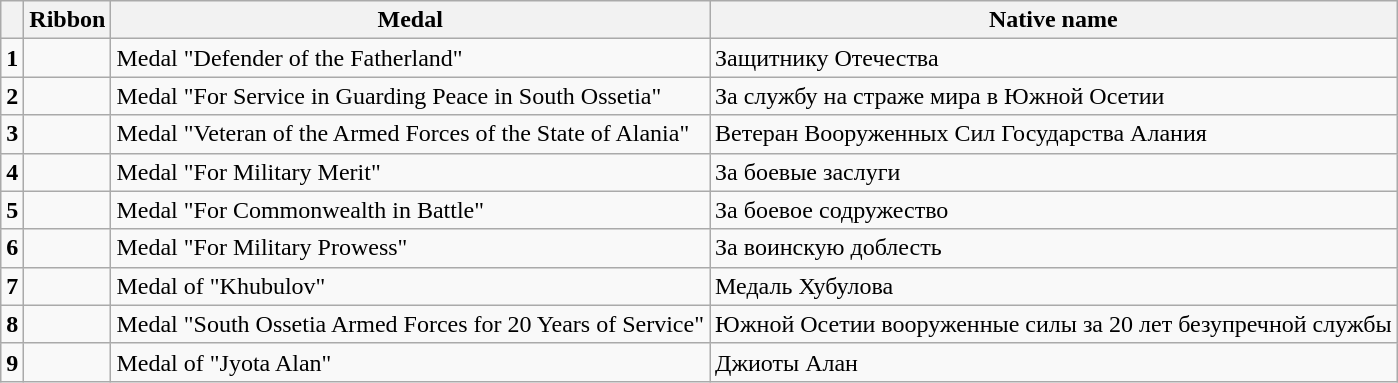<table class="wikitable">
<tr>
<th></th>
<th><strong>Ribbon</strong></th>
<th><strong>Medal</strong></th>
<th><strong>Native name</strong></th>
</tr>
<tr>
<td><strong>1</strong></td>
<td></td>
<td>Medal "Defender of the Fatherland"</td>
<td>Защитнику Отечества</td>
</tr>
<tr>
<td><strong>2</strong></td>
<td></td>
<td>Medal "For Service in Guarding Peace in South Ossetia"</td>
<td>За службу на страже мира в Южной Осетии</td>
</tr>
<tr>
<td><strong>3</strong></td>
<td></td>
<td>Medal "Veteran of the Armed Forces of the State of Alania"</td>
<td>Ветеран Вооруженных Сил Государства Алания</td>
</tr>
<tr>
<td><strong>4</strong></td>
<td></td>
<td>Medal "For Military Merit"</td>
<td>За боевые заслуги</td>
</tr>
<tr>
<td><strong>5</strong></td>
<td></td>
<td>Medal "For Commonwealth in Battle"</td>
<td>За боевое содружество</td>
</tr>
<tr>
<td><strong>6</strong></td>
<td></td>
<td>Medal "For Military Prowess"</td>
<td>За воинскую доблесть</td>
</tr>
<tr>
<td><strong>7</strong></td>
<td></td>
<td>Medal of "Khubulov"</td>
<td>Медаль Хубулова</td>
</tr>
<tr>
<td><strong>8</strong></td>
<td></td>
<td>Medal "South Ossetia Armed Forces for 20 Years of Service"</td>
<td>Южной Осетии вооруженные силы за 20 лет безупречной службы</td>
</tr>
<tr>
<td><strong>9</strong></td>
<td></td>
<td>Medal of "Jyota Alan"</td>
<td>Джиоты Алан</td>
</tr>
</table>
